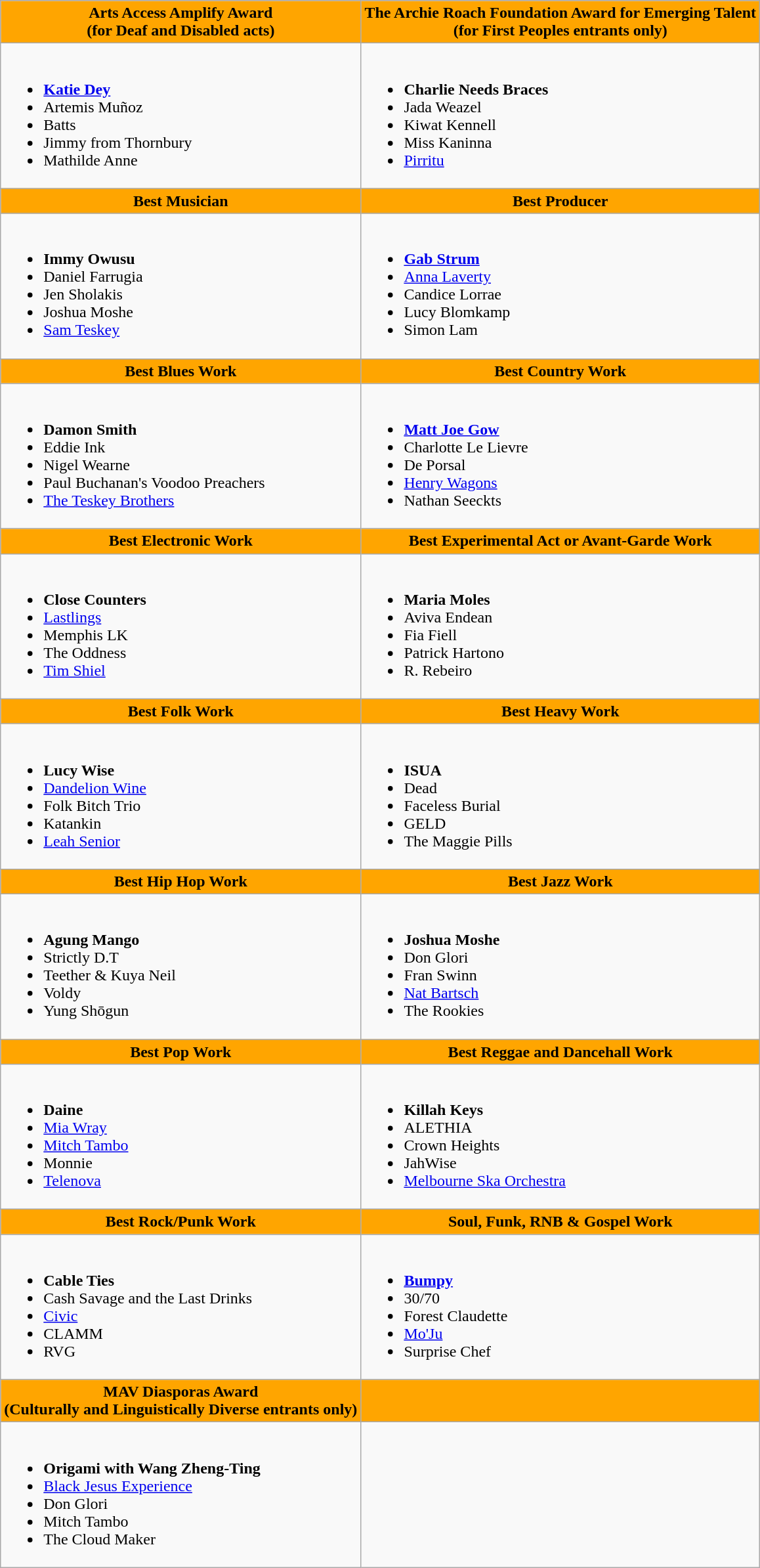<table class=wikitable style="width="100%">
<tr>
<th style="background:#FFA500; width=;"50%">Arts Access Amplify Award <br>(for Deaf and Disabled acts)</th>
<th style="background:#FFA500; width=;"50%">The Archie Roach Foundation Award for Emerging Talent <br> (for First Peoples entrants only)</th>
</tr>
<tr>
<td><br><ul><li><strong><a href='#'>Katie Dey</a></strong></li><li>Artemis Muñoz</li><li>Batts</li><li>Jimmy from Thornbury</li><li>Mathilde Anne</li></ul></td>
<td><br><ul><li><strong>Charlie Needs Braces</strong></li><li>Jada Weazel</li><li>Kiwat Kennell</li><li>Miss Kaninna</li><li><a href='#'>Pirritu</a></li></ul></td>
</tr>
<tr>
<th style="background:#FFA500; width=;"50%">Best Musician</th>
<th style="background:#FFA500; width=;"50%">Best Producer</th>
</tr>
<tr>
<td><br><ul><li><strong>Immy Owusu</strong></li><li>Daniel Farrugia</li><li>Jen Sholakis</li><li>Joshua Moshe</li><li><a href='#'>Sam Teskey</a></li></ul></td>
<td><br><ul><li><strong><a href='#'>Gab Strum</a></strong></li><li><a href='#'>Anna Laverty</a></li><li>Candice Lorrae</li><li>Lucy Blomkamp</li><li>Simon Lam</li></ul></td>
</tr>
<tr>
<th style="background:#FFA500; width=;"50%">Best Blues Work</th>
<th style="background:#FFA500; width=;"50%">Best Country Work</th>
</tr>
<tr>
<td><br><ul><li><strong>Damon Smith</strong></li><li>Eddie Ink</li><li>Nigel Wearne</li><li>Paul Buchanan's Voodoo Preachers</li><li><a href='#'>The Teskey Brothers</a></li></ul></td>
<td><br><ul><li><strong><a href='#'>Matt Joe Gow</a></strong></li><li>Charlotte Le Lievre</li><li>De Porsal</li><li><a href='#'>Henry Wagons</a></li><li>Nathan Seeckts</li></ul></td>
</tr>
<tr>
<th style="background:#FFA500; width=;"50%">Best Electronic Work</th>
<th style="background:#FFA500; width=;"50%">Best Experimental Act or Avant-Garde Work</th>
</tr>
<tr>
<td><br><ul><li><strong>Close Counters</strong></li><li><a href='#'>Lastlings</a></li><li>Memphis LK</li><li>The Oddness</li><li><a href='#'>Tim Shiel</a></li></ul></td>
<td><br><ul><li><strong>Maria Moles</strong></li><li>Aviva Endean</li><li>Fia Fiell</li><li>Patrick Hartono</li><li>R. Rebeiro</li></ul></td>
</tr>
<tr>
<th style="background:#FFA500; width=;"50%">Best Folk Work</th>
<th style="background:#FFA500; width=;"50%">Best Heavy Work</th>
</tr>
<tr>
<td><br><ul><li><strong>Lucy Wise</strong></li><li><a href='#'>Dandelion Wine</a></li><li>Folk Bitch Trio</li><li>Katankin</li><li><a href='#'>Leah Senior</a></li></ul></td>
<td><br><ul><li><strong>ISUA</strong></li><li>Dead</li><li>Faceless Burial</li><li>GELD</li><li>The Maggie Pills</li></ul></td>
</tr>
<tr>
<th style="background:#FFA500; width=;"50%">Best Hip Hop Work</th>
<th style="background:#FFA500; width=;"50%">Best Jazz Work</th>
</tr>
<tr>
<td><br><ul><li><strong>Agung Mango</strong></li><li>Strictly D.T</li><li>Teether & Kuya Neil</li><li>Voldy</li><li>Yung Shōgun</li></ul></td>
<td><br><ul><li><strong>Joshua Moshe</strong></li><li>Don Glori</li><li>Fran Swinn</li><li><a href='#'>Nat Bartsch</a></li><li>The Rookies</li></ul></td>
</tr>
<tr>
<th style="background:#FFA500; width=;"50%">Best Pop Work</th>
<th style="background:#FFA500; width=;"50%">Best Reggae and Dancehall Work</th>
</tr>
<tr>
<td><br><ul><li><strong>Daine</strong></li><li><a href='#'>Mia Wray</a></li><li><a href='#'>Mitch Tambo</a></li><li>Monnie</li><li><a href='#'>Telenova</a></li></ul></td>
<td><br><ul><li><strong>Killah Keys</strong></li><li>ALETHIA</li><li>Crown Heights</li><li>JahWise</li><li><a href='#'>Melbourne Ska Orchestra</a></li></ul></td>
</tr>
<tr>
<th style="background:#FFA500; width=;"50%">Best Rock/Punk Work</th>
<th style="background:#FFA500; width=;"50%">Soul, Funk, RNB & Gospel Work</th>
</tr>
<tr>
<td><br><ul><li><strong>Cable Ties</strong></li><li>Cash Savage and the Last Drinks</li><li><a href='#'>Civic</a></li><li>CLAMM</li><li>RVG</li></ul></td>
<td><br><ul><li><strong><a href='#'>Bumpy</a></strong></li><li>30/70</li><li>Forest Claudette</li><li><a href='#'>Mo'Ju</a></li><li>Surprise Chef</li></ul></td>
</tr>
<tr>
<th style="background:#FFA500; width=;"50%">MAV Diasporas Award <br>(Culturally and Linguistically Diverse entrants only)</th>
<th style="background:#FFA500; width=;"50%"></th>
</tr>
<tr>
<td><br><ul><li><strong>Origami with Wang Zheng-Ting</strong></li><li><a href='#'>Black Jesus Experience</a></li><li>Don Glori</li><li>Mitch Tambo</li><li>The Cloud Maker</li></ul></td>
<td></td>
</tr>
</table>
